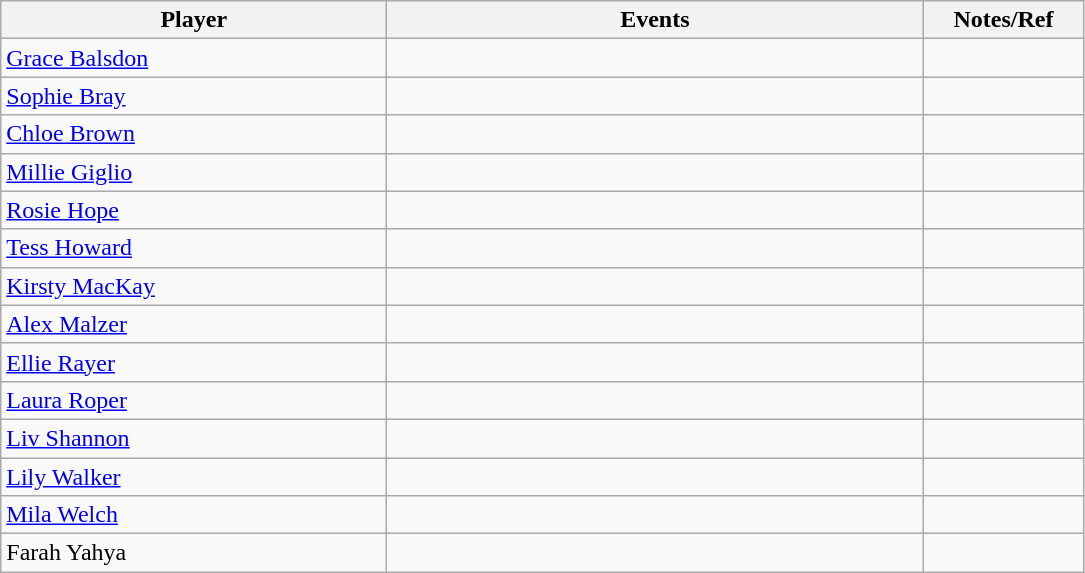<table class="wikitable">
<tr>
<th width=250>Player</th>
<th width=350>Events</th>
<th width=100>Notes/Ref</th>
</tr>
<tr>
<td> <a href='#'>Grace Balsdon</a></td>
<td></td>
<td></td>
</tr>
<tr>
<td> <a href='#'>Sophie Bray</a></td>
<td></td>
<td></td>
</tr>
<tr>
<td> <a href='#'>Chloe Brown</a></td>
<td></td>
<td></td>
</tr>
<tr>
<td> <a href='#'>Millie Giglio</a></td>
<td></td>
<td></td>
</tr>
<tr>
<td> <a href='#'>Rosie Hope</a></td>
<td></td>
<td></td>
</tr>
<tr>
<td> <a href='#'>Tess Howard</a></td>
<td></td>
<td></td>
</tr>
<tr>
<td> <a href='#'>Kirsty MacKay</a></td>
<td></td>
<td></td>
</tr>
<tr>
<td> <a href='#'>Alex Malzer</a></td>
<td></td>
<td></td>
</tr>
<tr>
<td> <a href='#'>Ellie Rayer</a></td>
<td></td>
<td></td>
</tr>
<tr>
<td> <a href='#'>Laura Roper</a></td>
<td></td>
<td></td>
</tr>
<tr>
<td> <a href='#'>Liv Shannon</a></td>
<td></td>
<td></td>
</tr>
<tr>
<td> <a href='#'>Lily Walker</a></td>
<td></td>
<td></td>
</tr>
<tr>
<td> <a href='#'>Mila Welch</a></td>
<td></td>
<td></td>
</tr>
<tr>
<td> Farah Yahya</td>
<td></td>
<td></td>
</tr>
</table>
